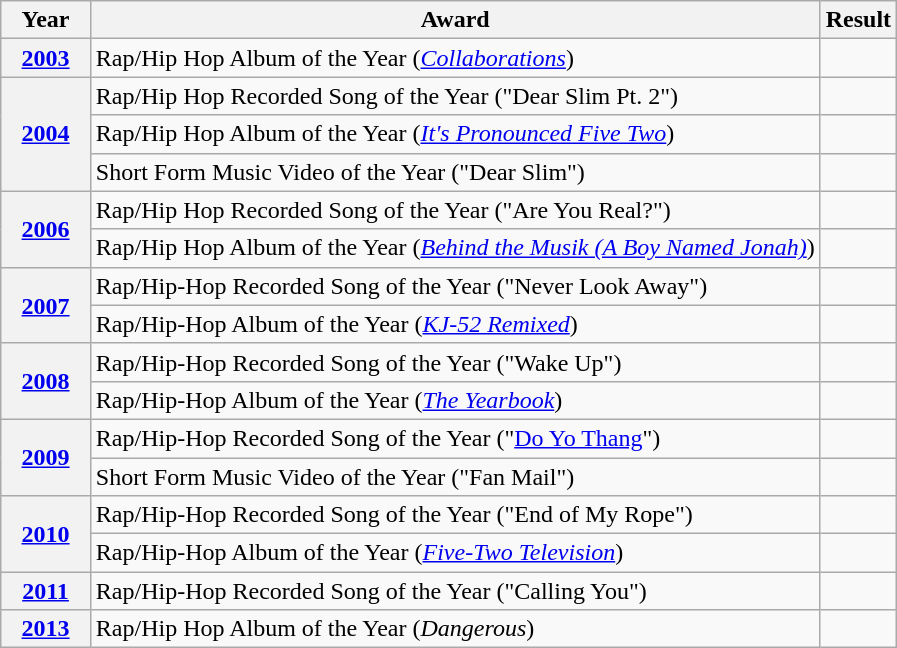<table class="wikitable">
<tr>
<th style="width:10%;">Year</th>
<th>Award</th>
<th>Result</th>
</tr>
<tr>
<th><a href='#'>2003</a></th>
<td>Rap/Hip Hop Album of the Year (<em><a href='#'>Collaborations</a></em>)</td>
<td></td>
</tr>
<tr>
<th rowspan="3"><a href='#'>2004</a></th>
<td>Rap/Hip Hop Recorded Song of the Year ("Dear Slim Pt. 2")</td>
<td></td>
</tr>
<tr>
<td>Rap/Hip Hop Album of the Year (<em><a href='#'>It's Pronounced Five Two</a></em>)</td>
<td></td>
</tr>
<tr>
<td>Short Form Music Video of the Year ("Dear Slim")</td>
<td></td>
</tr>
<tr>
<th rowspan="2"><a href='#'>2006</a></th>
<td>Rap/Hip Hop Recorded Song of the Year ("Are You Real?")</td>
<td></td>
</tr>
<tr>
<td>Rap/Hip Hop Album of the Year (<em><a href='#'>Behind the Musik (A Boy Named Jonah)</a></em>)</td>
<td></td>
</tr>
<tr>
<th rowspan="2"><a href='#'>2007</a></th>
<td>Rap/Hip-Hop Recorded Song of the Year ("Never Look Away")</td>
<td></td>
</tr>
<tr>
<td>Rap/Hip-Hop Album of the Year (<em><a href='#'>KJ-52 Remixed</a></em>)</td>
<td></td>
</tr>
<tr>
<th rowspan="2"><a href='#'>2008</a></th>
<td>Rap/Hip-Hop Recorded Song of the Year ("Wake Up")</td>
<td></td>
</tr>
<tr>
<td>Rap/Hip-Hop Album of the Year (<em><a href='#'>The Yearbook</a></em>)</td>
<td></td>
</tr>
<tr>
<th rowspan="2"><a href='#'>2009</a></th>
<td>Rap/Hip-Hop Recorded Song of the Year ("<a href='#'>Do Yo Thang</a>")</td>
<td></td>
</tr>
<tr>
<td>Short Form Music Video of the Year ("Fan Mail")</td>
<td></td>
</tr>
<tr>
<th rowspan="2"><a href='#'>2010</a></th>
<td>Rap/Hip-Hop Recorded Song of the Year ("End of My Rope")</td>
<td></td>
</tr>
<tr>
<td>Rap/Hip-Hop Album of the Year (<em><a href='#'>Five-Two Television</a></em>)</td>
<td></td>
</tr>
<tr>
<th><a href='#'>2011</a></th>
<td>Rap/Hip-Hop Recorded Song of the Year ("Calling You")</td>
<td></td>
</tr>
<tr>
<th><a href='#'>2013</a></th>
<td>Rap/Hip Hop Album of the Year (<em>Dangerous</em>)</td>
<td></td>
</tr>
</table>
